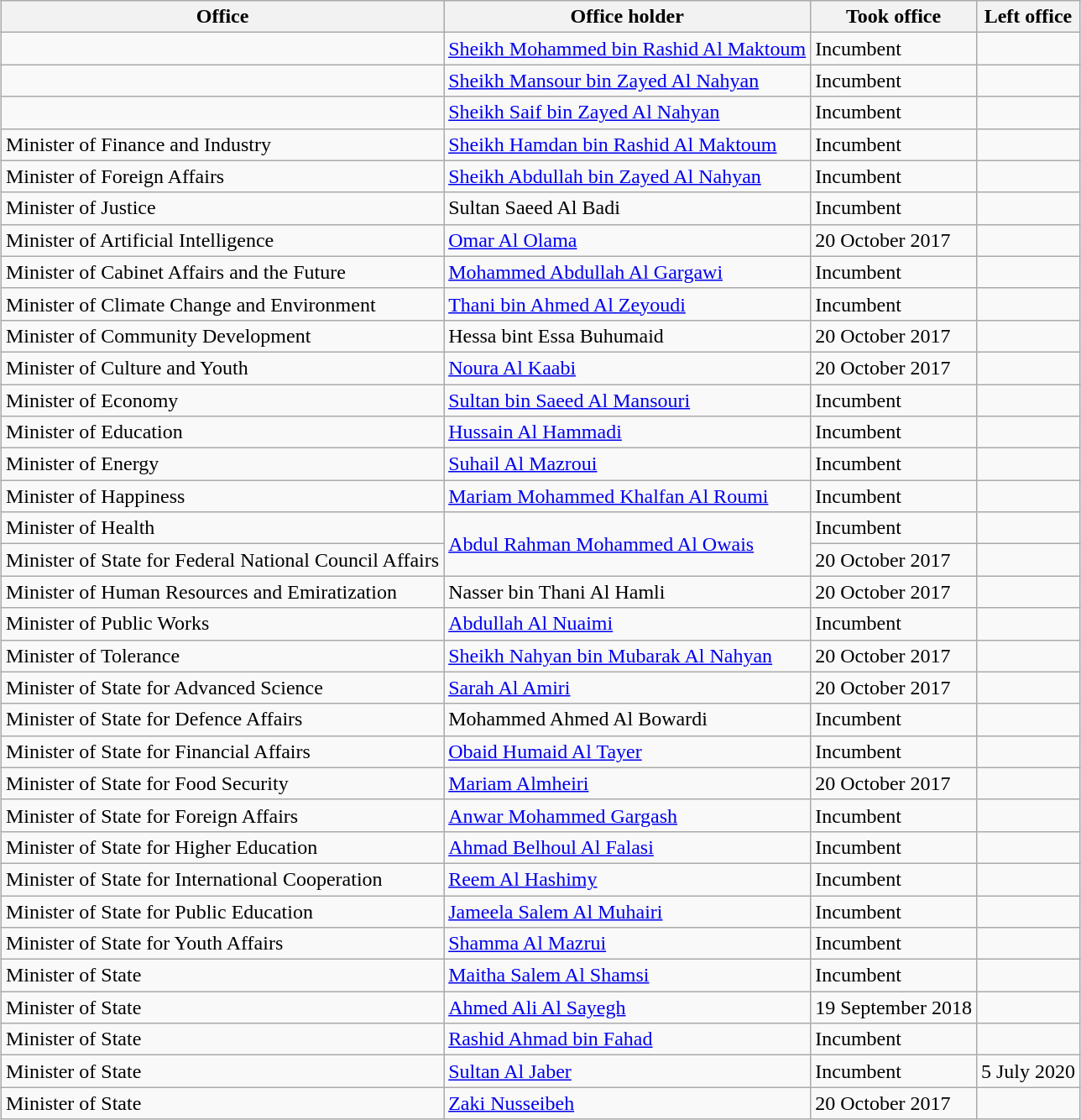<table class="wikitable" style="margin-left: auto; margin-right: auto; border: none;">
<tr>
<th>Office</th>
<th>Office holder</th>
<th>Took office</th>
<th>Left office</th>
</tr>
<tr>
<td></td>
<td><a href='#'>Sheikh Mohammed bin Rashid Al Maktoum</a></td>
<td>Incumbent</td>
<td></td>
</tr>
<tr>
<td></td>
<td><a href='#'>Sheikh Mansour bin Zayed Al Nahyan</a></td>
<td>Incumbent</td>
<td></td>
</tr>
<tr>
<td></td>
<td><a href='#'>Sheikh Saif bin Zayed Al Nahyan</a></td>
<td>Incumbent</td>
<td></td>
</tr>
<tr>
<td>Minister of Finance and Industry</td>
<td><a href='#'>Sheikh Hamdan bin Rashid Al Maktoum</a></td>
<td>Incumbent</td>
<td></td>
</tr>
<tr>
<td>Minister of Foreign Affairs</td>
<td><a href='#'>Sheikh Abdullah bin Zayed Al Nahyan</a></td>
<td>Incumbent</td>
<td></td>
</tr>
<tr>
<td>Minister of Justice</td>
<td>Sultan Saeed Al Badi</td>
<td>Incumbent</td>
<td></td>
</tr>
<tr>
<td>Minister of Artificial Intelligence</td>
<td><a href='#'>Omar Al Olama</a></td>
<td>20 October 2017</td>
<td></td>
</tr>
<tr>
<td>Minister of Cabinet Affairs and the Future</td>
<td><a href='#'>Mohammed Abdullah Al Gargawi</a></td>
<td>Incumbent</td>
<td></td>
</tr>
<tr>
<td>Minister of Climate Change and Environment</td>
<td><a href='#'>Thani bin Ahmed Al Zeyoudi</a></td>
<td>Incumbent</td>
<td></td>
</tr>
<tr>
<td>Minister of Community Development</td>
<td>Hessa bint Essa Buhumaid</td>
<td>20 October 2017</td>
<td></td>
</tr>
<tr>
<td>Minister of Culture and Youth</td>
<td><a href='#'>Noura Al Kaabi</a></td>
<td>20 October 2017</td>
<td></td>
</tr>
<tr>
<td>Minister of Economy</td>
<td><a href='#'>Sultan bin Saeed Al Mansouri</a></td>
<td>Incumbent</td>
<td></td>
</tr>
<tr>
<td>Minister of Education</td>
<td><a href='#'>Hussain Al Hammadi</a></td>
<td>Incumbent</td>
<td></td>
</tr>
<tr>
<td>Minister of Energy</td>
<td><a href='#'>Suhail Al Mazroui</a></td>
<td>Incumbent</td>
<td></td>
</tr>
<tr>
<td>Minister of Happiness</td>
<td><a href='#'>Mariam Mohammed Khalfan Al Roumi</a></td>
<td>Incumbent</td>
<td></td>
</tr>
<tr>
<td>Minister of Health</td>
<td rowspan="2"><a href='#'>Abdul Rahman Mohammed Al Owais</a></td>
<td>Incumbent</td>
<td></td>
</tr>
<tr>
<td>Minister of State for Federal National Council Affairs</td>
<td>20 October 2017</td>
<td></td>
</tr>
<tr>
<td>Minister of Human Resources and Emiratization</td>
<td>Nasser bin Thani Al Hamli</td>
<td>20 October 2017</td>
<td></td>
</tr>
<tr>
<td>Minister of Public Works</td>
<td><a href='#'>Abdullah Al Nuaimi</a></td>
<td>Incumbent</td>
<td></td>
</tr>
<tr>
<td>Minister of Tolerance</td>
<td><a href='#'>Sheikh Nahyan bin Mubarak Al Nahyan</a></td>
<td>20 October 2017</td>
<td></td>
</tr>
<tr>
<td>Minister of State for Advanced Science</td>
<td><a href='#'>Sarah Al Amiri</a></td>
<td>20 October 2017</td>
<td></td>
</tr>
<tr>
<td>Minister of State for Defence Affairs</td>
<td>Mohammed Ahmed Al Bowardi</td>
<td>Incumbent</td>
<td></td>
</tr>
<tr>
<td>Minister of State for Financial Affairs</td>
<td><a href='#'>Obaid Humaid Al Tayer</a></td>
<td>Incumbent</td>
<td></td>
</tr>
<tr>
<td>Minister of State for Food Security</td>
<td><a href='#'>Mariam Almheiri</a></td>
<td>20 October 2017</td>
<td></td>
</tr>
<tr>
<td>Minister of State for Foreign Affairs</td>
<td><a href='#'>Anwar Mohammed Gargash</a></td>
<td>Incumbent</td>
<td></td>
</tr>
<tr>
<td>Minister of State for Higher Education</td>
<td><a href='#'>Ahmad Belhoul Al Falasi</a></td>
<td>Incumbent</td>
<td></td>
</tr>
<tr>
<td>Minister of State for International Cooperation</td>
<td><a href='#'>Reem Al Hashimy</a></td>
<td>Incumbent</td>
<td></td>
</tr>
<tr>
<td>Minister of State for Public Education</td>
<td><a href='#'>Jameela Salem Al Muhairi</a></td>
<td>Incumbent</td>
<td></td>
</tr>
<tr>
<td>Minister of State for Youth Affairs</td>
<td><a href='#'>Shamma Al Mazrui</a></td>
<td>Incumbent</td>
<td></td>
</tr>
<tr>
<td>Minister of State</td>
<td><a href='#'>Maitha Salem Al Shamsi</a></td>
<td>Incumbent</td>
<td></td>
</tr>
<tr>
<td>Minister of State</td>
<td><a href='#'>Ahmed Ali Al Sayegh</a></td>
<td>19 September 2018</td>
<td></td>
</tr>
<tr>
<td>Minister of State</td>
<td><a href='#'>Rashid Ahmad bin Fahad</a></td>
<td>Incumbent</td>
<td></td>
</tr>
<tr>
<td>Minister of State</td>
<td><a href='#'>Sultan Al Jaber</a></td>
<td>Incumbent</td>
<td>5 July 2020</td>
</tr>
<tr>
<td>Minister of State</td>
<td><a href='#'>Zaki Nusseibeh</a></td>
<td>20 October 2017</td>
<td></td>
</tr>
</table>
